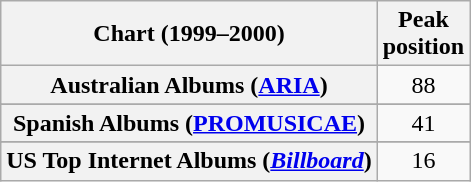<table class="wikitable sortable plainrowheaders">
<tr>
<th>Chart (1999–2000)</th>
<th>Peak<br>position</th>
</tr>
<tr>
<th scope="row">Australian Albums (<a href='#'>ARIA</a>)</th>
<td align="center">88</td>
</tr>
<tr>
</tr>
<tr>
</tr>
<tr>
</tr>
<tr>
</tr>
<tr>
</tr>
<tr>
</tr>
<tr>
</tr>
<tr>
</tr>
<tr>
<th scope="row">Spanish Albums (<a href='#'>PROMUSICAE</a>)</th>
<td style="text-align:center;">41</td>
</tr>
<tr>
</tr>
<tr>
</tr>
<tr>
</tr>
<tr>
<th scope="row">US Top Internet Albums (<em><a href='#'>Billboard</a></em>)</th>
<td style="text-align:center;">16</td>
</tr>
</table>
